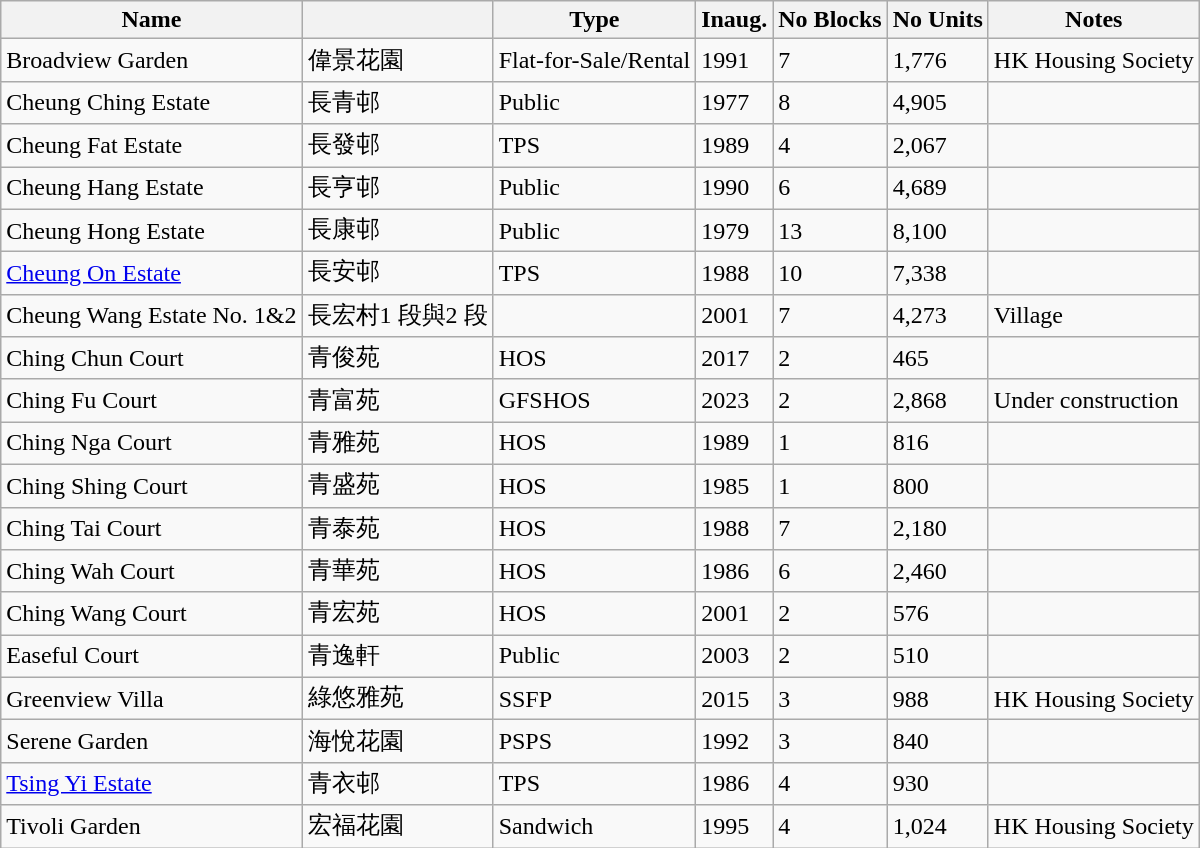<table class="wikitable">
<tr>
<th scope=col>Name</th>
<th></th>
<th scope=col>Type</th>
<th scope=col>Inaug.</th>
<th scope=col>No Blocks</th>
<th scope=col>No Units</th>
<th scope=col>Notes</th>
</tr>
<tr>
<td>Broadview Garden</td>
<td>偉景花園</td>
<td>Flat-for-Sale/Rental</td>
<td>1991</td>
<td>7</td>
<td>1,776</td>
<td>HK Housing Society</td>
</tr>
<tr>
<td>Cheung Ching Estate</td>
<td>長青邨</td>
<td>Public</td>
<td>1977</td>
<td>8</td>
<td>4,905</td>
<td></td>
</tr>
<tr>
<td>Cheung Fat Estate</td>
<td>長發邨</td>
<td>TPS</td>
<td>1989</td>
<td>4</td>
<td>2,067</td>
<td></td>
</tr>
<tr>
<td>Cheung Hang Estate</td>
<td>長亨邨</td>
<td>Public</td>
<td>1990</td>
<td>6</td>
<td>4,689</td>
<td></td>
</tr>
<tr>
<td>Cheung Hong Estate</td>
<td>長康邨</td>
<td>Public</td>
<td>1979</td>
<td>13</td>
<td>8,100</td>
<td></td>
</tr>
<tr>
<td><a href='#'>Cheung On Estate</a></td>
<td>長安邨</td>
<td>TPS</td>
<td>1988</td>
<td>10</td>
<td>7,338</td>
<td></td>
</tr>
<tr>
<td>Cheung Wang Estate No. 1&2</td>
<td>長宏村1 段與2 段</td>
<td></td>
<td>2001</td>
<td>7</td>
<td>4,273</td>
<td>Village</td>
</tr>
<tr>
<td>Ching Chun Court</td>
<td>青俊苑</td>
<td>HOS</td>
<td>2017</td>
<td>2</td>
<td>465</td>
<td></td>
</tr>
<tr>
<td>Ching Fu Court</td>
<td>青富苑</td>
<td>GFSHOS</td>
<td>2023</td>
<td>2</td>
<td>2,868</td>
<td>Under construction</td>
</tr>
<tr>
<td>Ching Nga Court</td>
<td>青雅苑</td>
<td>HOS</td>
<td>1989</td>
<td>1</td>
<td>816</td>
<td></td>
</tr>
<tr>
<td>Ching Shing Court</td>
<td>青盛苑</td>
<td>HOS</td>
<td>1985</td>
<td>1</td>
<td>800</td>
<td></td>
</tr>
<tr>
<td>Ching Tai Court</td>
<td>青泰苑</td>
<td>HOS</td>
<td>1988</td>
<td>7</td>
<td>2,180</td>
<td></td>
</tr>
<tr>
<td>Ching Wah Court</td>
<td>青華苑</td>
<td>HOS</td>
<td>1986</td>
<td>6</td>
<td>2,460</td>
<td></td>
</tr>
<tr>
<td>Ching Wang Court</td>
<td>青宏苑</td>
<td>HOS</td>
<td>2001</td>
<td>2</td>
<td>576</td>
<td></td>
</tr>
<tr>
<td>Easeful Court</td>
<td>青逸軒</td>
<td>Public</td>
<td>2003</td>
<td>2</td>
<td>510</td>
<td></td>
</tr>
<tr>
<td>Greenview Villa</td>
<td>綠悠雅苑</td>
<td>SSFP</td>
<td>2015</td>
<td>3</td>
<td>988</td>
<td>HK Housing Society</td>
</tr>
<tr>
<td>Serene Garden</td>
<td>海悅花園</td>
<td>PSPS</td>
<td>1992</td>
<td>3</td>
<td>840</td>
<td></td>
</tr>
<tr>
<td><a href='#'>Tsing Yi Estate</a></td>
<td>青衣邨</td>
<td>TPS</td>
<td>1986</td>
<td>4</td>
<td>930</td>
<td></td>
</tr>
<tr>
<td>Tivoli Garden</td>
<td>宏福花園</td>
<td>Sandwich</td>
<td>1995</td>
<td>4</td>
<td>1,024</td>
<td>HK Housing Society</td>
</tr>
</table>
